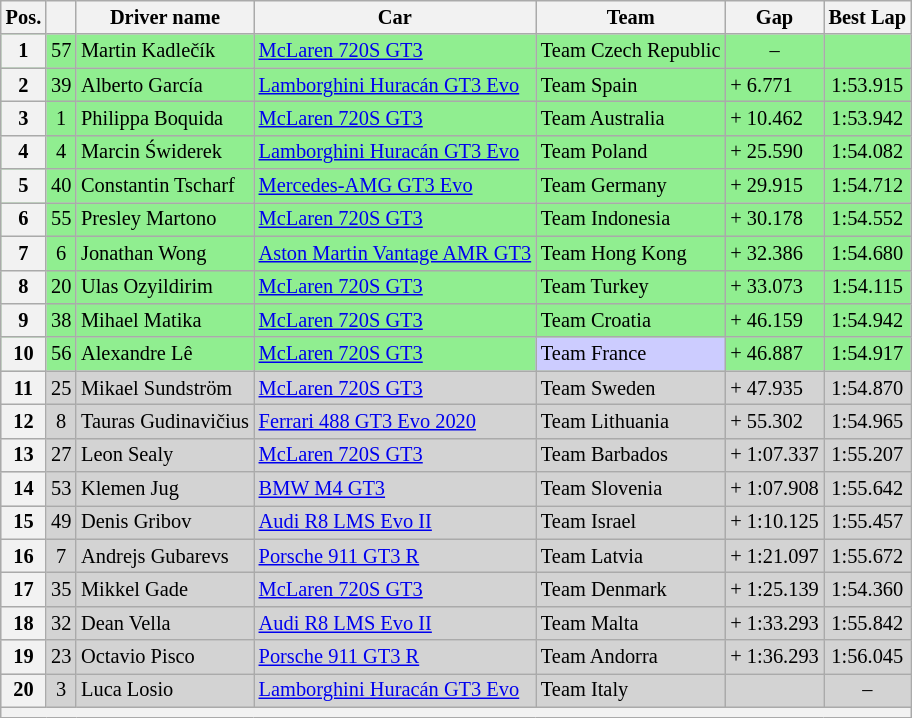<table class="wikitable" style="font-size: 85%;">
<tr>
<th scope="col">Pos.</th>
<th scope="col"></th>
<th scope="col">Driver name</th>
<th scope="col">Car</th>
<th scope="col">Team</th>
<th scope="col">Gap</th>
<th scope="col">Best Lap</th>
</tr>
<tr style="background:lightgreen;">
<th>1</th>
<td align="middle">57</td>
<td>Martin Kadlečík</td>
<td><a href='#'>McLaren 720S GT3</a></td>
<td> Team Czech Republic</td>
<td align="middle">–</td>
<td align="middle"></td>
</tr>
<tr style="background:lightgreen;">
<th>2</th>
<td align="middle">39</td>
<td>Alberto García</td>
<td><a href='#'>Lamborghini Huracán GT3 Evo</a></td>
<td> Team Spain</td>
<td>+ 6.771</td>
<td align="middle">1:53.915</td>
</tr>
<tr style="background:lightgreen;">
<th>3</th>
<td align="middle">1</td>
<td>Philippa Boquida</td>
<td><a href='#'>McLaren 720S GT3</a></td>
<td> Team Australia</td>
<td>+ 10.462</td>
<td align="middle">1:53.942</td>
</tr>
<tr style="background:lightgreen;">
<th>4</th>
<td align="middle">4</td>
<td>Marcin Świderek</td>
<td><a href='#'>Lamborghini Huracán GT3 Evo</a></td>
<td> Team Poland</td>
<td>+ 25.590</td>
<td align="middle">1:54.082</td>
</tr>
<tr style="background:lightgreen;">
<th>5</th>
<td align="middle">40</td>
<td>Constantin Tscharf</td>
<td><a href='#'>Mercedes-AMG GT3 Evo</a></td>
<td> Team Germany</td>
<td>+ 29.915</td>
<td align="middle">1:54.712</td>
</tr>
<tr style="background:lightgreen;">
<th>6</th>
<td align="middle">55</td>
<td>Presley Martono</td>
<td><a href='#'>McLaren 720S GT3</a></td>
<td> Team Indonesia</td>
<td>+ 30.178</td>
<td align="middle">1:54.552</td>
</tr>
<tr style="background:lightgreen;">
<th>7</th>
<td align="middle">6</td>
<td>Jonathan Wong</td>
<td><a href='#'>Aston Martin Vantage AMR GT3</a></td>
<td> Team Hong Kong</td>
<td>+ 32.386</td>
<td align="middle">1:54.680</td>
</tr>
<tr style="background:lightgreen;">
<th>8</th>
<td align="middle">20</td>
<td>Ulas Ozyildirim</td>
<td><a href='#'>McLaren 720S GT3</a></td>
<td> Team Turkey</td>
<td>+ 33.073</td>
<td align="middle">1:54.115</td>
</tr>
<tr style="background:lightgreen;">
<th>9</th>
<td align="middle">38</td>
<td>Mihael Matika</td>
<td><a href='#'>McLaren 720S GT3</a></td>
<td> Team Croatia</td>
<td>+ 46.159</td>
<td align="middle">1:54.942</td>
</tr>
<tr style="background:lightgreen;">
<th>10</th>
<td align="middle">56</td>
<td>Alexandre Lê</td>
<td><a href='#'>McLaren 720S GT3</a></td>
<td style="background:#ccccff"> Team France</td>
<td>+ 46.887</td>
<td align="middle">1:54.917</td>
</tr>
<tr style="background:lightgray;">
<th>11</th>
<td align="middle">25</td>
<td>Mikael Sundström</td>
<td><a href='#'>McLaren 720S GT3</a></td>
<td> Team Sweden</td>
<td>+ 47.935</td>
<td align="middle">1:54.870</td>
</tr>
<tr style="background:lightgray;">
<th>12</th>
<td align="middle">8</td>
<td>Tauras Gudinavičius</td>
<td><a href='#'>Ferrari 488 GT3 Evo 2020</a></td>
<td> Team Lithuania</td>
<td>+ 55.302</td>
<td align="middle">1:54.965</td>
</tr>
<tr style="background:lightgray;">
<th>13</th>
<td align="middle">27</td>
<td>Leon Sealy</td>
<td><a href='#'>McLaren 720S GT3</a></td>
<td> Team Barbados</td>
<td>+ 1:07.337 </td>
<td align="middle">1:55.207</td>
</tr>
<tr style="background:lightgray;">
<th>14</th>
<td align="middle">53</td>
<td>Klemen Jug</td>
<td><a href='#'>BMW M4 GT3</a></td>
<td> Team Slovenia</td>
<td>+ 1:07.908</td>
<td align="middle">1:55.642</td>
</tr>
<tr style="background:lightgray;">
<th>15</th>
<td align="middle">49</td>
<td>Denis Gribov</td>
<td><a href='#'>Audi R8 LMS Evo II</a></td>
<td> Team Israel</td>
<td>+ 1:10.125</td>
<td align="middle">1:55.457</td>
</tr>
<tr style="background:lightgray;">
<th>16</th>
<td align="middle">7</td>
<td>Andrejs Gubarevs</td>
<td><a href='#'>Porsche 911 GT3 R</a></td>
<td> Team Latvia</td>
<td>+ 1:21.097</td>
<td align="middle">1:55.672</td>
</tr>
<tr style="background:lightgray;">
<th>17</th>
<td align="middle">35</td>
<td>Mikkel Gade</td>
<td><a href='#'>McLaren 720S GT3</a></td>
<td> Team Denmark</td>
<td>+ 1:25.139</td>
<td align="middle">1:54.360</td>
</tr>
<tr style="background:lightgray;">
<th>18</th>
<td align="middle">32</td>
<td>Dean Vella</td>
<td><a href='#'>Audi R8 LMS Evo II</a></td>
<td> Team Malta</td>
<td>+ 1:33.293</td>
<td align="middle">1:55.842</td>
</tr>
<tr style="background:lightgray;">
<th>19</th>
<td align="middle">23</td>
<td>Octavio Pisco</td>
<td><a href='#'>Porsche 911 GT3 R</a></td>
<td> Team Andorra</td>
<td>+ 1:36.293 </td>
<td align="middle">1:56.045</td>
</tr>
<tr style="background:lightgray;">
<th>20</th>
<td align="middle">3</td>
<td>Luca Losio</td>
<td><a href='#'>Lamborghini Huracán GT3 Evo</a></td>
<td> Team Italy</td>
<td align="middle"></td>
<td align="middle">–</td>
</tr>
<tr>
<th colspan=9></th>
</tr>
</table>
